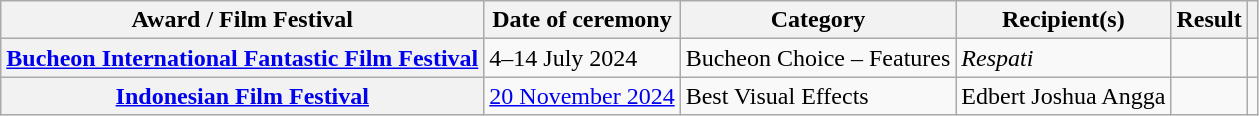<table class="wikitable sortable plainrowheaders">
<tr>
<th scope="col">Award / Film Festival</th>
<th scope="col">Date of ceremony</th>
<th scope="col">Category</th>
<th scope="col">Recipient(s)</th>
<th scope="col">Result</th>
<th scope="col" class="unsortable"></th>
</tr>
<tr>
<th scope="row"><a href='#'>Bucheon International Fantastic Film Festival</a></th>
<td>4–14 July 2024</td>
<td>Bucheon Choice – Features</td>
<td><em>Respati</em></td>
<td></td>
<td align="center"></td>
</tr>
<tr>
<th scope="row"><a href='#'>Indonesian Film Festival</a></th>
<td><a href='#'>20 November 2024</a></td>
<td>Best Visual Effects</td>
<td>Edbert Joshua Angga</td>
<td></td>
<td align="center"></td>
</tr>
</table>
